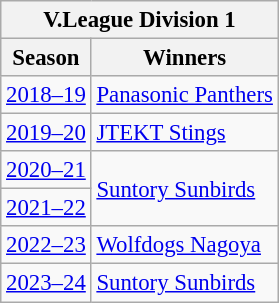<table class="wikitable" style="font-size:95%;">
<tr>
<th colspan="2">V.League Division 1</th>
</tr>
<tr>
<th>Season</th>
<th>Winners</th>
</tr>
<tr>
<td><a href='#'>2018–19</a></td>
<td><a href='#'>Panasonic Panthers</a></td>
</tr>
<tr>
<td><a href='#'>2019–20</a></td>
<td><a href='#'>JTEKT Stings</a></td>
</tr>
<tr>
<td><a href='#'>2020–21</a></td>
<td rowspan="2"><a href='#'>Suntory Sunbirds</a></td>
</tr>
<tr>
<td><a href='#'>2021–22</a></td>
</tr>
<tr>
<td><a href='#'>2022–23</a></td>
<td><a href='#'>Wolfdogs Nagoya</a></td>
</tr>
<tr>
<td><a href='#'>2023–24</a></td>
<td><a href='#'>Suntory Sunbirds</a></td>
</tr>
</table>
